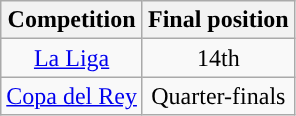<table class="wikitable" style="font-size:100%; text-align:center">
<tr>
<th>Competition</th>
<th>Final position</th>
</tr>
<tr style="background:">
<td><a href='#'>La Liga</a></td>
<td>14th</td>
</tr>
<tr style="background:">
<td><a href='#'>Copa del Rey</a></td>
<td>Quarter-finals</td>
</tr>
</table>
